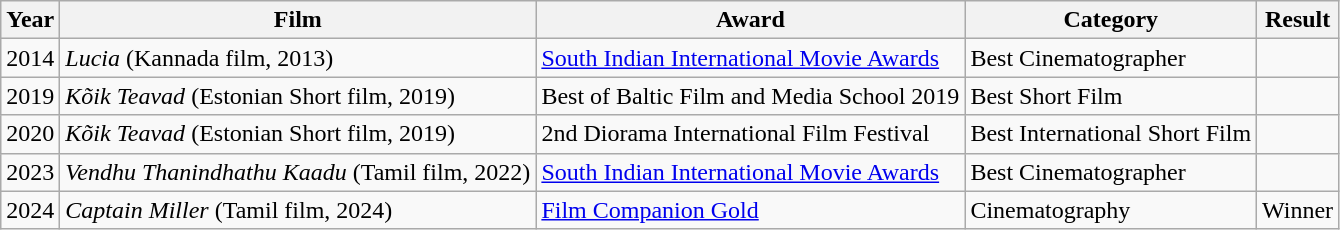<table class="wikitable">
<tr>
<th scope="col">Year</th>
<th scope="col">Film</th>
<th scope="col">Award</th>
<th scope="col">Category</th>
<th scope="col">Result</th>
</tr>
<tr>
<td>2014</td>
<td><em>Lucia</em>  (Kannada film, 2013)</td>
<td><a href='#'>South Indian International Movie Awards</a></td>
<td>Best Cinematographer</td>
<td></td>
</tr>
<tr>
<td>2019</td>
<td><em>Kõik Teavad</em> (Estonian Short film, 2019)</td>
<td>Best of Baltic Film and Media School 2019</td>
<td>Best Short Film</td>
<td></td>
</tr>
<tr>
<td>2020</td>
<td><em>Kõik Teavad</em> (Estonian Short film, 2019)</td>
<td>2nd Diorama International Film Festival</td>
<td>Best International Short Film</td>
<td></td>
</tr>
<tr>
<td>2023</td>
<td><em>Vendhu Thanindhathu Kaadu</em> (Tamil film, 2022)</td>
<td><a href='#'>South Indian International Movie Awards</a></td>
<td>Best Cinematographer</td>
<td></td>
</tr>
<tr>
<td>2024</td>
<td><em>Captain Miller</em> (Tamil film, 2024)</td>
<td><a href='#'>Film Companion Gold</a></td>
<td>Cinematography</td>
<td>Winner</td>
</tr>
</table>
